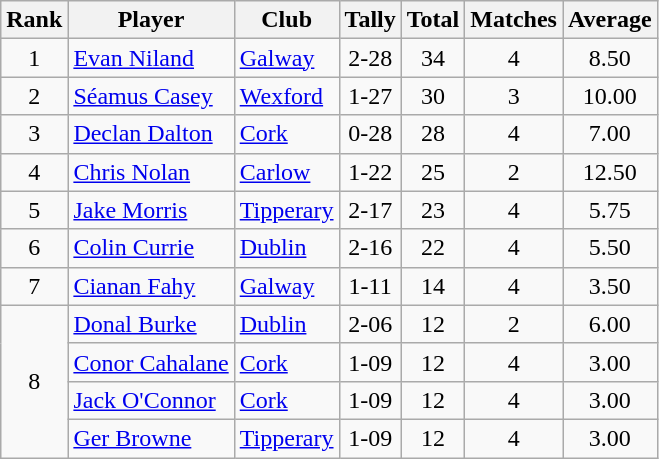<table class="wikitable">
<tr>
<th>Rank</th>
<th>Player</th>
<th>Club</th>
<th>Tally</th>
<th>Total</th>
<th>Matches</th>
<th>Average</th>
</tr>
<tr>
<td rowspan=1 align=center>1</td>
<td><a href='#'>Evan Niland</a></td>
<td><a href='#'>Galway</a></td>
<td align=center>2-28</td>
<td align=center>34</td>
<td align=center>4</td>
<td align=center>8.50</td>
</tr>
<tr>
<td rowspan=1 align=center>2</td>
<td><a href='#'>Séamus Casey</a></td>
<td><a href='#'>Wexford</a></td>
<td align=center>1-27</td>
<td align=center>30</td>
<td align=center>3</td>
<td align=center>10.00</td>
</tr>
<tr>
<td rowspan=1 align=center>3</td>
<td><a href='#'>Declan Dalton</a></td>
<td><a href='#'>Cork</a></td>
<td align=center>0-28</td>
<td align=center>28</td>
<td align=center>4</td>
<td align=center>7.00</td>
</tr>
<tr>
<td rowspan=1 align=center>4</td>
<td><a href='#'>Chris Nolan</a></td>
<td><a href='#'>Carlow</a></td>
<td align=center>1-22</td>
<td align=center>25</td>
<td align=center>2</td>
<td align=center>12.50</td>
</tr>
<tr>
<td rowspan=1 align=center>5</td>
<td><a href='#'>Jake Morris</a></td>
<td><a href='#'>Tipperary</a></td>
<td align=center>2-17</td>
<td align=center>23</td>
<td align=center>4</td>
<td align=center>5.75</td>
</tr>
<tr>
<td rowspan=1 align=center>6</td>
<td><a href='#'>Colin Currie</a></td>
<td><a href='#'>Dublin</a></td>
<td align=center>2-16</td>
<td align=center>22</td>
<td align=center>4</td>
<td align=center>5.50</td>
</tr>
<tr>
<td rowspan=1 align=center>7</td>
<td><a href='#'>Cianan Fahy</a></td>
<td><a href='#'>Galway</a></td>
<td align=center>1-11</td>
<td align=center>14</td>
<td align=center>4</td>
<td align=center>3.50</td>
</tr>
<tr>
<td rowspan=4 align=center>8</td>
<td><a href='#'>Donal Burke</a></td>
<td><a href='#'>Dublin</a></td>
<td align=center>2-06</td>
<td align=center>12</td>
<td align=center>2</td>
<td align=center>6.00</td>
</tr>
<tr>
<td><a href='#'>Conor Cahalane</a></td>
<td><a href='#'>Cork</a></td>
<td align=center>1-09</td>
<td align=center>12</td>
<td align=center>4</td>
<td align=center>3.00</td>
</tr>
<tr>
<td><a href='#'>Jack O'Connor</a></td>
<td><a href='#'>Cork</a></td>
<td align=center>1-09</td>
<td align=center>12</td>
<td align=center>4</td>
<td align=center>3.00</td>
</tr>
<tr>
<td><a href='#'>Ger Browne</a></td>
<td><a href='#'>Tipperary</a></td>
<td align=center>1-09</td>
<td align=center>12</td>
<td align=center>4</td>
<td align=center>3.00</td>
</tr>
</table>
